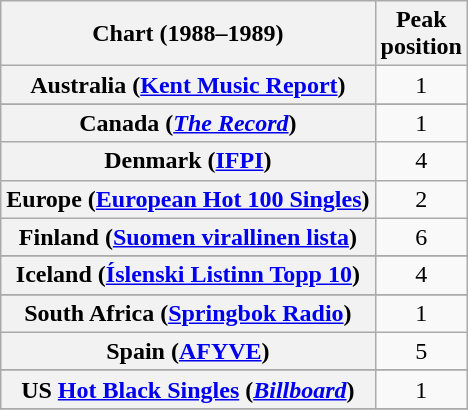<table class="wikitable sortable plainrowheaders" style="text-align:center">
<tr>
<th>Chart (1988–1989)</th>
<th>Peak<br>position</th>
</tr>
<tr>
<th scope="row">Australia (<a href='#'>Kent Music Report</a>)</th>
<td>1</td>
</tr>
<tr>
</tr>
<tr>
</tr>
<tr>
</tr>
<tr>
</tr>
<tr>
<th scope="row">Canada (<a href='#'><em>The Record</em></a>)</th>
<td>1</td>
</tr>
<tr>
<th scope="row">Denmark (<a href='#'>IFPI</a>)</th>
<td>4</td>
</tr>
<tr>
<th scope="row">Europe (<a href='#'>European Hot 100 Singles</a>)</th>
<td>2</td>
</tr>
<tr>
<th scope="row">Finland (<a href='#'>Suomen virallinen lista</a>)</th>
<td>6</td>
</tr>
<tr>
</tr>
<tr>
<th scope="row">Iceland (<a href='#'>Íslenski Listinn Topp 10</a>)</th>
<td>4</td>
</tr>
<tr>
</tr>
<tr>
</tr>
<tr>
</tr>
<tr>
</tr>
<tr>
</tr>
<tr>
<th scope="row">South Africa (<a href='#'>Springbok Radio</a>)</th>
<td>1</td>
</tr>
<tr>
<th scope="row">Spain (<a href='#'>AFYVE</a>)</th>
<td>5</td>
</tr>
<tr>
</tr>
<tr>
</tr>
<tr>
</tr>
<tr>
</tr>
<tr>
</tr>
<tr>
</tr>
<tr>
</tr>
<tr>
<th scope="row">US <a href='#'>Hot Black Singles</a> (<em><a href='#'>Billboard</a></em>)</th>
<td align="center">1</td>
</tr>
<tr>
</tr>
</table>
